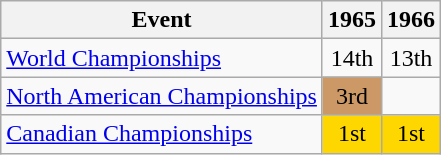<table class="wikitable">
<tr>
<th>Event</th>
<th>1965</th>
<th>1966</th>
</tr>
<tr>
<td><a href='#'>World Championships</a></td>
<td align="center">14th</td>
<td align="center">13th</td>
</tr>
<tr>
<td><a href='#'>North American Championships</a></td>
<td align="center" bgcolor="cc9966">3rd</td>
<td></td>
</tr>
<tr>
<td><a href='#'>Canadian Championships</a></td>
<td align="center" bgcolor="gold">1st</td>
<td align="center" bgcolor="gold">1st</td>
</tr>
</table>
